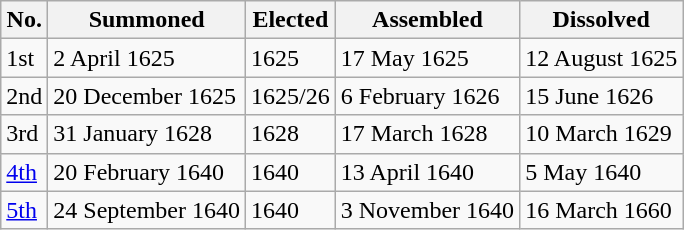<table class="wikitable">
<tr>
<th>No.</th>
<th>Summoned</th>
<th>Elected</th>
<th>Assembled</th>
<th>Dissolved</th>
</tr>
<tr>
<td>1st</td>
<td>2 April 1625</td>
<td>1625</td>
<td>17 May 1625</td>
<td>12 August 1625</td>
</tr>
<tr>
<td>2nd</td>
<td>20 December 1625</td>
<td>1625/26</td>
<td>6 February 1626</td>
<td>15 June 1626</td>
</tr>
<tr>
<td>3rd</td>
<td>31 January 1628</td>
<td>1628</td>
<td>17 March 1628</td>
<td>10 March 1629</td>
</tr>
<tr>
<td><a href='#'>4th</a></td>
<td>20 February 1640</td>
<td>1640</td>
<td>13 April 1640</td>
<td>5 May 1640</td>
</tr>
<tr>
<td><a href='#'>5th</a></td>
<td>24 September 1640</td>
<td>1640</td>
<td>3 November 1640</td>
<td>16 March 1660</td>
</tr>
</table>
